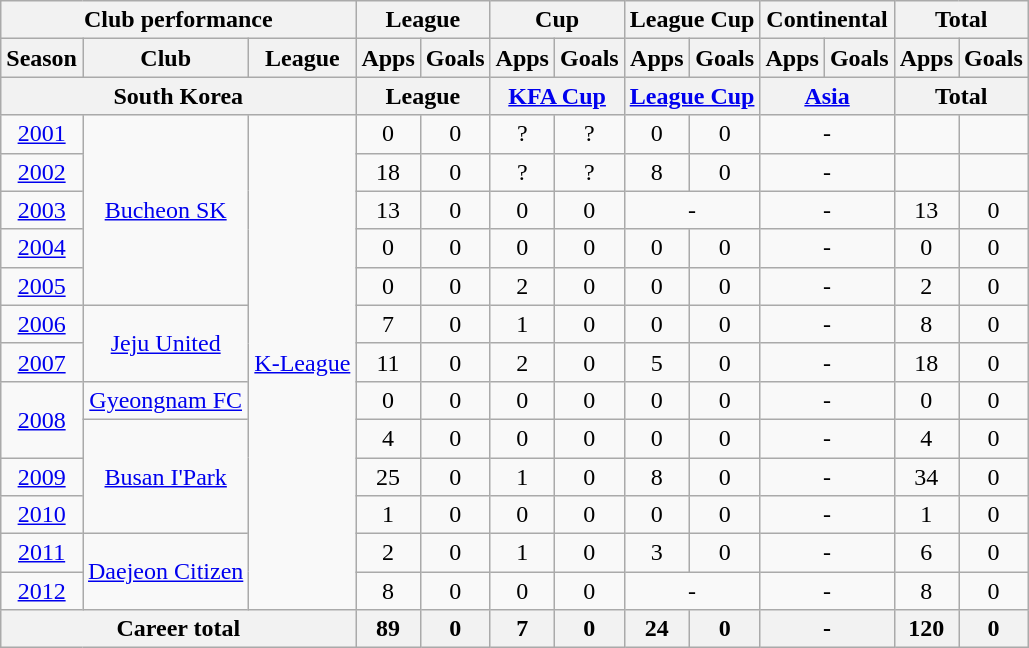<table class="wikitable" style="text-align:center">
<tr>
<th colspan=3>Club performance</th>
<th colspan=2>League</th>
<th colspan=2>Cup</th>
<th colspan=2>League Cup</th>
<th colspan=2>Continental</th>
<th colspan=2>Total</th>
</tr>
<tr>
<th>Season</th>
<th>Club</th>
<th>League</th>
<th>Apps</th>
<th>Goals</th>
<th>Apps</th>
<th>Goals</th>
<th>Apps</th>
<th>Goals</th>
<th>Apps</th>
<th>Goals</th>
<th>Apps</th>
<th>Goals</th>
</tr>
<tr>
<th colspan=3>South Korea</th>
<th colspan=2>League</th>
<th colspan=2><a href='#'>KFA Cup</a></th>
<th colspan=2><a href='#'>League Cup</a></th>
<th colspan=2><a href='#'>Asia</a></th>
<th colspan=2>Total</th>
</tr>
<tr>
<td><a href='#'>2001</a></td>
<td rowspan="5"><a href='#'>Bucheon SK</a></td>
<td rowspan="13"><a href='#'>K-League</a></td>
<td>0</td>
<td>0</td>
<td>?</td>
<td>?</td>
<td>0</td>
<td>0</td>
<td colspan="2">-</td>
<td></td>
<td></td>
</tr>
<tr>
<td><a href='#'>2002</a></td>
<td>18</td>
<td>0</td>
<td>?</td>
<td>?</td>
<td>8</td>
<td>0</td>
<td colspan="2">-</td>
<td></td>
<td></td>
</tr>
<tr>
<td><a href='#'>2003</a></td>
<td>13</td>
<td>0</td>
<td>0</td>
<td>0</td>
<td colspan="2">-</td>
<td colspan="2">-</td>
<td>13</td>
<td>0</td>
</tr>
<tr>
<td><a href='#'>2004</a></td>
<td>0</td>
<td>0</td>
<td>0</td>
<td>0</td>
<td>0</td>
<td>0</td>
<td colspan="2">-</td>
<td>0</td>
<td>0</td>
</tr>
<tr>
<td><a href='#'>2005</a></td>
<td>0</td>
<td>0</td>
<td>2</td>
<td>0</td>
<td>0</td>
<td>0</td>
<td colspan="2">-</td>
<td>2</td>
<td>0</td>
</tr>
<tr>
<td><a href='#'>2006</a></td>
<td rowspan="2"><a href='#'>Jeju United</a></td>
<td>7</td>
<td>0</td>
<td>1</td>
<td>0</td>
<td>0</td>
<td>0</td>
<td colspan="2">-</td>
<td>8</td>
<td>0</td>
</tr>
<tr>
<td><a href='#'>2007</a></td>
<td>11</td>
<td>0</td>
<td>2</td>
<td>0</td>
<td>5</td>
<td>0</td>
<td colspan="2">-</td>
<td>18</td>
<td>0</td>
</tr>
<tr>
<td rowspan=2><a href='#'>2008</a></td>
<td><a href='#'>Gyeongnam FC</a></td>
<td>0</td>
<td>0</td>
<td>0</td>
<td>0</td>
<td>0</td>
<td>0</td>
<td colspan="2">-</td>
<td>0</td>
<td>0</td>
</tr>
<tr>
<td rowspan="3"><a href='#'>Busan I'Park</a></td>
<td>4</td>
<td>0</td>
<td>0</td>
<td>0</td>
<td>0</td>
<td>0</td>
<td colspan="2">-</td>
<td>4</td>
<td>0</td>
</tr>
<tr>
<td><a href='#'>2009</a></td>
<td>25</td>
<td>0</td>
<td>1</td>
<td>0</td>
<td>8</td>
<td>0</td>
<td colspan="2">-</td>
<td>34</td>
<td>0</td>
</tr>
<tr>
<td><a href='#'>2010</a></td>
<td>1</td>
<td>0</td>
<td>0</td>
<td>0</td>
<td>0</td>
<td>0</td>
<td colspan="2">-</td>
<td>1</td>
<td>0</td>
</tr>
<tr>
<td><a href='#'>2011</a></td>
<td rowspan="2"><a href='#'>Daejeon Citizen</a></td>
<td>2</td>
<td>0</td>
<td>1</td>
<td>0</td>
<td>3</td>
<td>0</td>
<td colspan="2">-</td>
<td>6</td>
<td>0</td>
</tr>
<tr>
<td><a href='#'>2012</a></td>
<td>8</td>
<td>0</td>
<td>0</td>
<td>0</td>
<td colspan="2">-</td>
<td colspan="2">-</td>
<td>8</td>
<td>0</td>
</tr>
<tr>
<th colspan=3>Career total</th>
<th>89</th>
<th>0</th>
<th>7</th>
<th>0</th>
<th>24</th>
<th>0</th>
<th colspan="2">-</th>
<th>120</th>
<th>0</th>
</tr>
</table>
